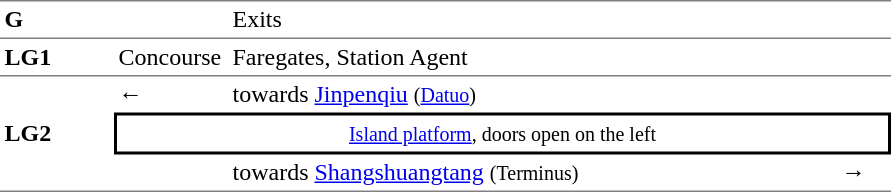<table table border=0 cellspacing=0 cellpadding=3>
<tr>
<td style="border-bottom:solid 1px gray; border-top:solid 1px gray;" valign=top><strong>G</strong></td>
<td style="border-bottom:solid 1px gray; border-top:solid 1px gray;" valign=top></td>
<td style="border-bottom:solid 1px gray; border-top:solid 1px gray;" valign=top>Exits</td>
<td style="border-bottom:solid 1px gray; border-top:solid 1px gray;" valign=top></td>
</tr>
<tr>
<td style="border-bottom:solid 1px gray;" width=70><strong>LG1</strong></td>
<td style="border-bottom:solid 1px gray;" width=70>Concourse</td>
<td style="border-bottom:solid 1px gray;" width=400>Faregates, Station Agent</td>
<td style="border-bottom:solid 1px gray;" width=30></td>
</tr>
<tr>
<td style="border-bottom:solid 1px gray;" rowspan=3><strong>LG2</strong></td>
<td>←</td>
<td> towards <a href='#'>Jinpenqiu</a> <small>(<a href='#'>Datuo</a>)</small></td>
<td></td>
</tr>
<tr>
<td style="border-right:solid 2px black;border-left:solid 2px black;border-top:solid 2px black;border-bottom:solid 2px black;text-align:center;" colspan=3><small><a href='#'>Island platform</a>, doors open on the left</small></td>
</tr>
<tr>
<td style="border-bottom:solid 1px gray;"></td>
<td style="border-bottom:solid 1px gray;"> towards <a href='#'>Shangshuangtang</a> <small>(Terminus)</small></td>
<td style="border-bottom:solid 1px gray;">→</td>
</tr>
<tr>
</tr>
</table>
